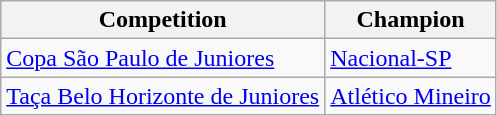<table class="wikitable">
<tr>
<th>Competition</th>
<th>Champion</th>
</tr>
<tr>
<td><a href='#'>Copa São Paulo de Juniores</a></td>
<td><a href='#'>Nacional-SP</a></td>
</tr>
<tr>
<td><a href='#'>Taça Belo Horizonte de Juniores</a></td>
<td><a href='#'>Atlético Mineiro</a></td>
</tr>
</table>
